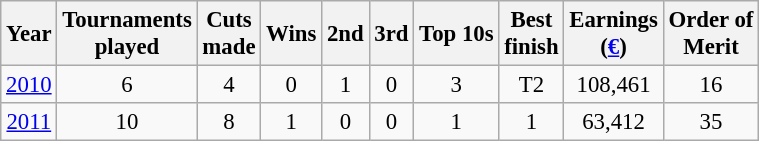<table class="wikitable" style="text-align:center; font-size: 95%;">
<tr>
<th>Year</th>
<th>Tournaments <br>played</th>
<th>Cuts <br>made</th>
<th>Wins</th>
<th>2nd</th>
<th>3rd</th>
<th>Top 10s</th>
<th>Best <br>finish</th>
<th>Earnings<br>(<a href='#'>€</a>)</th>
<th>Order of<br>Merit</th>
</tr>
<tr>
<td><a href='#'>2010</a></td>
<td>6</td>
<td>4</td>
<td>0</td>
<td>1</td>
<td>0</td>
<td>3</td>
<td>T2</td>
<td>108,461</td>
<td>16</td>
</tr>
<tr>
<td><a href='#'>2011</a></td>
<td>10</td>
<td>8</td>
<td>1</td>
<td>0</td>
<td>0</td>
<td>1</td>
<td>1</td>
<td>63,412</td>
<td>35</td>
</tr>
</table>
